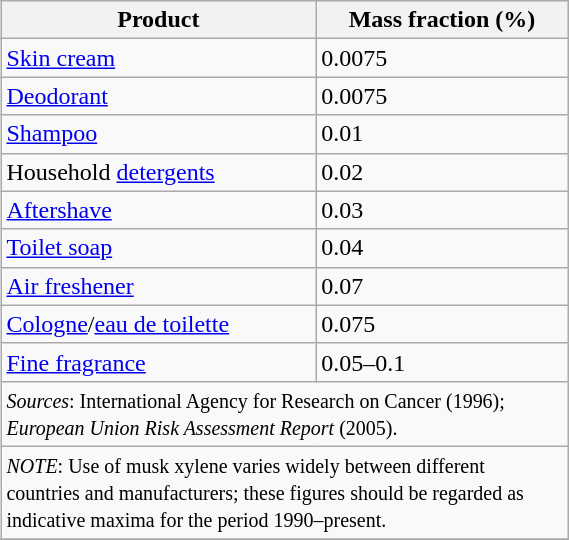<table class="wikitable" align=right width=30% style="margin: 0 0 1em 1em;">
<tr>
<th>Product</th>
<th>Mass fraction (%)</th>
</tr>
<tr>
<td><a href='#'>Skin cream</a></td>
<td>0.0075</td>
</tr>
<tr>
<td><a href='#'>Deodorant</a></td>
<td>0.0075</td>
</tr>
<tr>
<td><a href='#'>Shampoo</a></td>
<td>0.01</td>
</tr>
<tr>
<td>Household <a href='#'>detergents</a></td>
<td>0.02</td>
</tr>
<tr>
<td><a href='#'>Aftershave</a></td>
<td>0.03</td>
</tr>
<tr>
<td><a href='#'>Toilet soap</a></td>
<td>0.04</td>
</tr>
<tr>
<td><a href='#'>Air freshener</a></td>
<td>0.07</td>
</tr>
<tr>
<td><a href='#'>Cologne</a>/<a href='#'>eau de toilette</a></td>
<td>0.075</td>
</tr>
<tr>
<td><a href='#'>Fine fragrance</a></td>
<td>0.05–0.1</td>
</tr>
<tr>
<td colspan=2><small><em>Sources</em>: International Agency for Research on Cancer (1996); <em>European Union Risk Assessment Report</em> (2005).</small></td>
</tr>
<tr>
<td colspan=2><small><em>NOTE</em>: Use of musk xylene varies widely between different countries and manufacturers; these figures should be regarded as indicative maxima for the period 1990–present.</small></td>
</tr>
<tr>
</tr>
</table>
